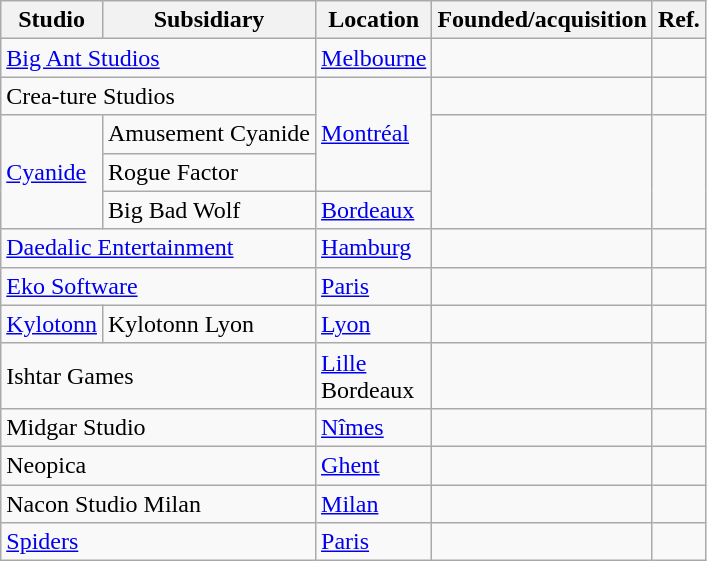<table class="wikitable sortable">
<tr>
<th>Studio</th>
<th>Subsidiary</th>
<th>Location</th>
<th>Founded/acquisition</th>
<th>Ref.</th>
</tr>
<tr>
<td colspan="2"><a href='#'>Big Ant Studios</a></td>
<td><a href='#'>Melbourne</a></td>
<td></td>
<td></td>
</tr>
<tr>
<td colspan="2">Crea-ture Studios</td>
<td rowspan="3"><a href='#'>Montréal</a></td>
<td></td>
<td></td>
</tr>
<tr>
<td rowspan="3"><a href='#'>Cyanide</a></td>
<td>Amusement Cyanide</td>
<td rowspan="3"></td>
<td rowspan="3"></td>
</tr>
<tr>
<td>Rogue Factor</td>
</tr>
<tr>
<td>Big Bad Wolf</td>
<td><a href='#'>Bordeaux</a></td>
</tr>
<tr>
<td colspan="2"><a href='#'>Daedalic Entertainment</a></td>
<td><a href='#'>Hamburg</a></td>
<td></td>
<td></td>
</tr>
<tr>
<td colspan="2"><a href='#'>Eko Software</a></td>
<td><a href='#'>Paris</a></td>
<td></td>
<td></td>
</tr>
<tr>
<td><a href='#'>Kylotonn</a></td>
<td>Kylotonn Lyon</td>
<td><a href='#'>Lyon</a></td>
<td></td>
<td></td>
</tr>
<tr>
<td colspan="2">Ishtar Games</td>
<td><a href='#'>Lille</a><br>Bordeaux</td>
<td></td>
<td></td>
</tr>
<tr>
<td colspan="2">Midgar Studio</td>
<td><a href='#'>Nîmes</a></td>
<td></td>
<td></td>
</tr>
<tr>
<td colspan="2">Neopica</td>
<td><a href='#'>Ghent</a></td>
<td></td>
<td></td>
</tr>
<tr>
<td colspan="2">Nacon Studio Milan</td>
<td><a href='#'>Milan</a></td>
<td></td>
<td></td>
</tr>
<tr>
<td colspan="2"><a href='#'>Spiders</a></td>
<td><a href='#'>Paris</a></td>
<td></td>
<td></td>
</tr>
</table>
